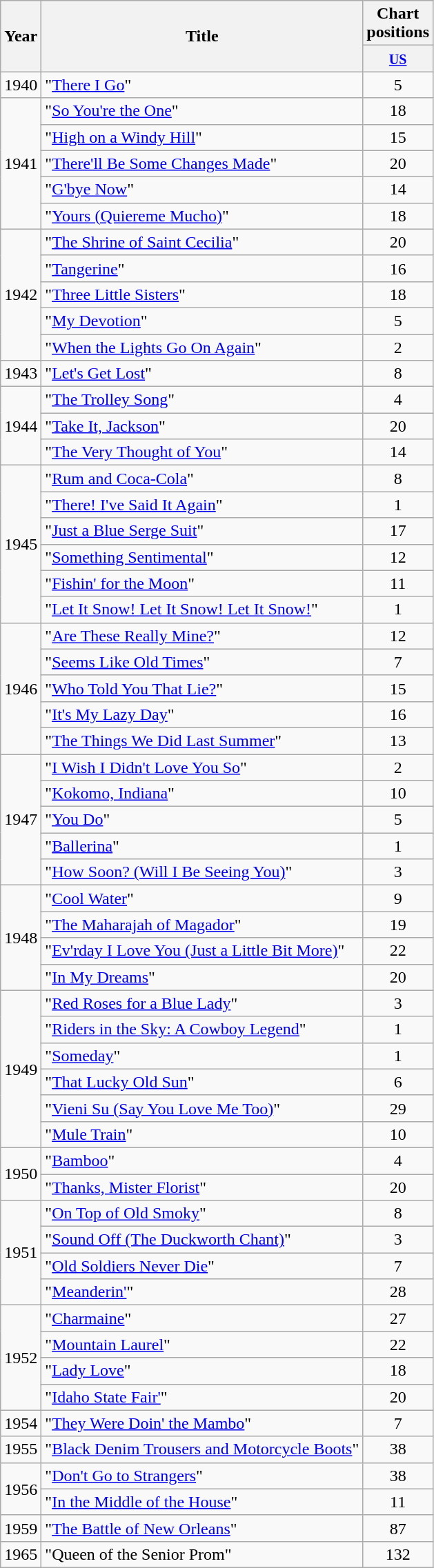<table class="wikitable">
<tr>
<th rowspan="2">Year</th>
<th rowspan="2">Title</th>
<th>Chart positions</th>
</tr>
<tr>
<th style="width:45px;"><small><a href='#'>US</a></small></th>
</tr>
<tr>
<td>1940</td>
<td>"<a href='#'>There I Go</a>"</td>
<td style="text-align:center;">5</td>
</tr>
<tr>
<td rowspan="5">1941</td>
<td>"<a href='#'>So You're the One</a>"</td>
<td style="text-align:center;">18</td>
</tr>
<tr>
<td>"<a href='#'>High on a Windy Hill</a>"</td>
<td style="text-align:center;">15</td>
</tr>
<tr>
<td>"<a href='#'>There'll Be Some Changes Made</a>"</td>
<td style="text-align:center;">20</td>
</tr>
<tr>
<td>"<a href='#'>G'bye Now</a>"</td>
<td style="text-align:center;">14</td>
</tr>
<tr>
<td>"<a href='#'>Yours (Quiereme Mucho)</a>"</td>
<td style="text-align:center;">18</td>
</tr>
<tr>
<td rowspan="5">1942</td>
<td>"<a href='#'>The Shrine of Saint Cecilia</a>"</td>
<td style="text-align:center;">20</td>
</tr>
<tr>
<td>"<a href='#'>Tangerine</a>"</td>
<td style="text-align:center;">16</td>
</tr>
<tr>
<td>"<a href='#'>Three Little Sisters</a>"</td>
<td style="text-align:center;">18</td>
</tr>
<tr>
<td>"<a href='#'>My Devotion</a>"</td>
<td style="text-align:center;">5</td>
</tr>
<tr>
<td>"<a href='#'>When the Lights Go On Again</a>"</td>
<td style="text-align:center;">2</td>
</tr>
<tr>
<td>1943</td>
<td>"<a href='#'>Let's Get Lost</a>"</td>
<td style="text-align:center;">8</td>
</tr>
<tr>
<td rowspan="3">1944</td>
<td>"<a href='#'>The Trolley Song</a>"</td>
<td style="text-align:center;">4</td>
</tr>
<tr>
<td>"<a href='#'>Take It, Jackson</a>"</td>
<td style="text-align:center;">20</td>
</tr>
<tr>
<td>"<a href='#'>The Very Thought of You</a>"</td>
<td style="text-align:center;">14</td>
</tr>
<tr>
<td rowspan="6">1945</td>
<td>"<a href='#'>Rum and Coca-Cola</a>"</td>
<td style="text-align:center;">8</td>
</tr>
<tr>
<td>"<a href='#'>There! I've Said It Again</a>"</td>
<td style="text-align:center;">1</td>
</tr>
<tr>
<td>"<a href='#'>Just a Blue Serge Suit</a>"</td>
<td style="text-align:center;">17</td>
</tr>
<tr>
<td>"<a href='#'>Something Sentimental</a>"</td>
<td style="text-align:center;">12</td>
</tr>
<tr>
<td>"<a href='#'>Fishin' for the Moon</a>"</td>
<td style="text-align:center;">11</td>
</tr>
<tr>
<td>"<a href='#'>Let It Snow! Let It Snow! Let It Snow!</a>"</td>
<td style="text-align:center;">1</td>
</tr>
<tr>
<td rowspan="5">1946</td>
<td>"<a href='#'>Are These Really Mine?</a>"</td>
<td style="text-align:center;">12</td>
</tr>
<tr>
<td>"<a href='#'>Seems Like Old Times</a>"</td>
<td style="text-align:center;">7</td>
</tr>
<tr>
<td>"<a href='#'>Who Told You That Lie?</a>"</td>
<td style="text-align:center;">15</td>
</tr>
<tr>
<td>"<a href='#'>It's My Lazy Day</a>"</td>
<td style="text-align:center;">16</td>
</tr>
<tr>
<td>"<a href='#'>The Things We Did Last Summer</a>"</td>
<td style="text-align:center;">13</td>
</tr>
<tr>
<td rowspan="5">1947</td>
<td>"<a href='#'>I Wish I Didn't Love You So</a>"</td>
<td style="text-align:center;">2</td>
</tr>
<tr>
<td>"<a href='#'>Kokomo, Indiana</a>"</td>
<td style="text-align:center;">10</td>
</tr>
<tr>
<td>"<a href='#'>You Do</a>"</td>
<td style="text-align:center;">5</td>
</tr>
<tr>
<td>"<a href='#'>Ballerina</a>"</td>
<td style="text-align:center;">1</td>
</tr>
<tr>
<td>"<a href='#'>How Soon? (Will I Be Seeing You)</a>"</td>
<td style="text-align:center;">3</td>
</tr>
<tr>
<td rowspan="4">1948</td>
<td>"<a href='#'>Cool Water</a>"</td>
<td style="text-align:center;">9</td>
</tr>
<tr>
<td>"<a href='#'>The Maharajah of Magador</a>"</td>
<td style="text-align:center;">19</td>
</tr>
<tr>
<td>"<a href='#'>Ev'rday I Love You (Just a Little Bit More)</a>"</td>
<td style="text-align:center;">22</td>
</tr>
<tr>
<td>"<a href='#'>In My Dreams</a>"</td>
<td style="text-align:center;">20</td>
</tr>
<tr>
<td rowspan="6">1949</td>
<td>"<a href='#'>Red Roses for a Blue Lady</a>"</td>
<td style="text-align:center;">3</td>
</tr>
<tr>
<td>"<a href='#'>Riders in the Sky: A Cowboy Legend</a>"</td>
<td style="text-align:center;">1</td>
</tr>
<tr>
<td>"<a href='#'>Someday</a>"</td>
<td style="text-align:center;">1</td>
</tr>
<tr>
<td>"<a href='#'>That Lucky Old Sun</a>"</td>
<td style="text-align:center;">6</td>
</tr>
<tr>
<td>"<a href='#'>Vieni Su (Say You Love Me Too)</a>"</td>
<td style="text-align:center;">29</td>
</tr>
<tr>
<td>"<a href='#'>Mule Train</a>"</td>
<td style="text-align:center;">10</td>
</tr>
<tr>
<td rowspan="2">1950</td>
<td>"<a href='#'>Bamboo</a>"</td>
<td style="text-align:center;">4</td>
</tr>
<tr>
<td>"<a href='#'>Thanks, Mister Florist</a>"</td>
<td style="text-align:center;">20</td>
</tr>
<tr>
<td rowspan="4">1951</td>
<td>"<a href='#'>On Top of Old Smoky</a>"</td>
<td style="text-align:center;">8</td>
</tr>
<tr>
<td>"<a href='#'>Sound Off (The Duckworth Chant)</a>"</td>
<td style="text-align:center;">3</td>
</tr>
<tr>
<td>"<a href='#'>Old Soldiers Never Die</a>"</td>
<td style="text-align:center;">7</td>
</tr>
<tr>
<td>"<a href='#'>Meanderin'</a>"</td>
<td style="text-align:center;">28</td>
</tr>
<tr>
<td rowspan="4">1952</td>
<td>"<a href='#'>Charmaine</a>"</td>
<td style="text-align:center;">27</td>
</tr>
<tr>
<td>"<a href='#'>Mountain Laurel</a>"</td>
<td style="text-align:center;">22</td>
</tr>
<tr>
<td>"<a href='#'>Lady Love</a>"</td>
<td style="text-align:center;">18</td>
</tr>
<tr>
<td>"<a href='#'>Idaho State Fair'</a>"</td>
<td style="text-align:center;">20</td>
</tr>
<tr>
<td>1954</td>
<td>"<a href='#'>They Were Doin' the Mambo</a>"</td>
<td style="text-align:center;">7</td>
</tr>
<tr>
<td>1955</td>
<td>"<a href='#'>Black Denim Trousers and Motorcycle Boots</a>"</td>
<td style="text-align:center;">38</td>
</tr>
<tr>
<td rowspan="2">1956</td>
<td>"<a href='#'>Don't Go to Strangers</a>"</td>
<td style="text-align:center;">38</td>
</tr>
<tr>
<td>"<a href='#'>In the Middle of the House</a>"</td>
<td style="text-align:center;">11</td>
</tr>
<tr>
<td>1959</td>
<td>"<a href='#'>The Battle of New Orleans</a>"</td>
<td style="text-align:center;">87</td>
</tr>
<tr>
<td>1965</td>
<td>"Queen of the Senior Prom"</td>
<td style="text-align:center;">132</td>
</tr>
</table>
